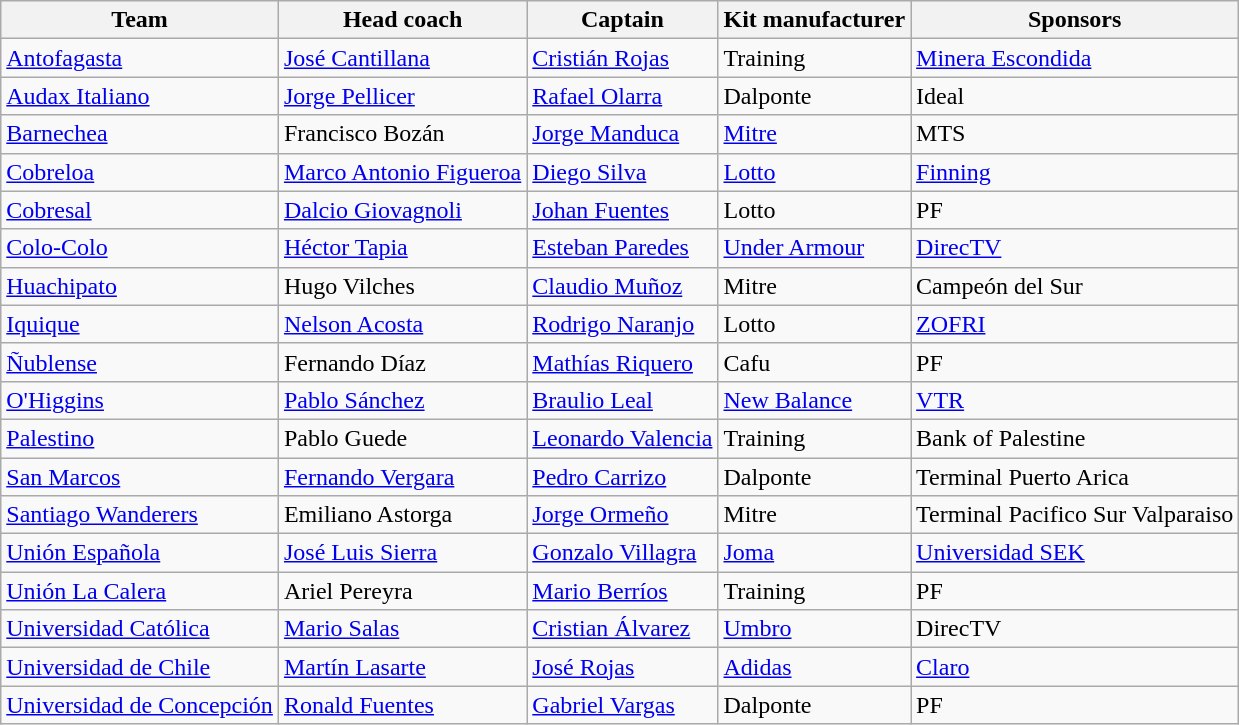<table class="wikitable sortable">
<tr>
<th>Team</th>
<th>Head coach</th>
<th>Captain</th>
<th>Kit manufacturer</th>
<th>Sponsors</th>
</tr>
<tr>
<td><a href='#'>Antofagasta</a></td>
<td> <a href='#'>José Cantillana</a></td>
<td> <a href='#'>Cristián Rojas</a></td>
<td>Training</td>
<td><a href='#'>Minera Escondida</a></td>
</tr>
<tr>
<td><a href='#'>Audax Italiano</a></td>
<td> <a href='#'>Jorge Pellicer</a></td>
<td> <a href='#'>Rafael Olarra</a></td>
<td>Dalponte</td>
<td>Ideal</td>
</tr>
<tr>
<td><a href='#'>Barnechea</a></td>
<td> Francisco Bozán</td>
<td> <a href='#'>Jorge Manduca</a></td>
<td><a href='#'>Mitre</a></td>
<td>MTS</td>
</tr>
<tr>
<td><a href='#'>Cobreloa</a></td>
<td> <a href='#'>Marco Antonio Figueroa</a></td>
<td> <a href='#'>Diego Silva</a></td>
<td><a href='#'>Lotto</a></td>
<td><a href='#'>Finning</a></td>
</tr>
<tr>
<td><a href='#'>Cobresal</a></td>
<td> <a href='#'>Dalcio Giovagnoli</a></td>
<td> <a href='#'>Johan Fuentes</a></td>
<td>Lotto</td>
<td>PF</td>
</tr>
<tr>
<td><a href='#'>Colo-Colo</a></td>
<td> <a href='#'>Héctor Tapia</a></td>
<td> <a href='#'>Esteban Paredes</a></td>
<td><a href='#'>Under Armour</a></td>
<td><a href='#'>DirecTV</a></td>
</tr>
<tr>
<td><a href='#'>Huachipato</a></td>
<td> Hugo Vilches</td>
<td> <a href='#'>Claudio Muñoz</a></td>
<td>Mitre</td>
<td>Campeón del Sur</td>
</tr>
<tr>
<td><a href='#'>Iquique</a></td>
<td> <a href='#'>Nelson Acosta</a></td>
<td> <a href='#'>Rodrigo Naranjo</a></td>
<td>Lotto</td>
<td><a href='#'>ZOFRI</a></td>
</tr>
<tr>
<td><a href='#'>Ñublense</a></td>
<td> Fernando Díaz</td>
<td> <a href='#'>Mathías Riquero</a></td>
<td>Cafu</td>
<td>PF</td>
</tr>
<tr>
<td><a href='#'>O'Higgins</a></td>
<td> <a href='#'>Pablo Sánchez</a></td>
<td> <a href='#'>Braulio Leal</a></td>
<td><a href='#'>New Balance</a></td>
<td><a href='#'>VTR</a></td>
</tr>
<tr>
<td><a href='#'>Palestino</a></td>
<td> Pablo Guede</td>
<td> <a href='#'>Leonardo Valencia</a></td>
<td>Training</td>
<td>Bank of Palestine</td>
</tr>
<tr>
<td><a href='#'>San Marcos</a></td>
<td> <a href='#'>Fernando Vergara</a></td>
<td> <a href='#'>Pedro Carrizo</a></td>
<td>Dalponte</td>
<td>Terminal Puerto Arica</td>
</tr>
<tr>
<td><a href='#'>Santiago Wanderers</a></td>
<td> Emiliano Astorga</td>
<td> <a href='#'>Jorge Ormeño</a></td>
<td>Mitre</td>
<td>Terminal Pacifico Sur Valparaiso</td>
</tr>
<tr>
<td><a href='#'>Unión Española</a></td>
<td> <a href='#'>José Luis Sierra</a></td>
<td> <a href='#'>Gonzalo Villagra</a></td>
<td><a href='#'>Joma</a></td>
<td><a href='#'>Universidad SEK</a></td>
</tr>
<tr>
<td><a href='#'>Unión La Calera</a></td>
<td> Ariel Pereyra</td>
<td> <a href='#'>Mario Berríos</a></td>
<td>Training</td>
<td>PF</td>
</tr>
<tr>
<td><a href='#'>Universidad Católica</a></td>
<td> <a href='#'>Mario Salas</a></td>
<td> <a href='#'>Cristian Álvarez</a></td>
<td><a href='#'>Umbro</a></td>
<td>DirecTV</td>
</tr>
<tr>
<td><a href='#'>Universidad de Chile</a></td>
<td> <a href='#'>Martín Lasarte</a></td>
<td> <a href='#'>José Rojas</a></td>
<td><a href='#'>Adidas</a></td>
<td><a href='#'>Claro</a></td>
</tr>
<tr>
<td><a href='#'>Universidad de Concepción</a></td>
<td> <a href='#'>Ronald Fuentes</a></td>
<td> <a href='#'>Gabriel Vargas</a></td>
<td>Dalponte</td>
<td>PF</td>
</tr>
</table>
